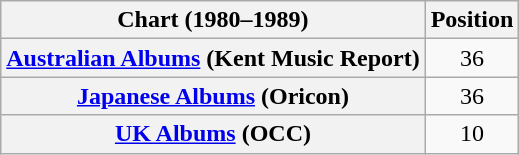<table class="wikitable sortable plainrowheaders" style="text-align:center;">
<tr>
<th scope="col">Chart (1980–1989)</th>
<th scope="col">Position</th>
</tr>
<tr>
<th scope="row"><a href='#'>Australian Albums</a> (Kent Music Report)</th>
<td>36</td>
</tr>
<tr>
<th scope="row"><a href='#'>Japanese Albums</a> (Oricon)</th>
<td>36</td>
</tr>
<tr>
<th scope="row"><a href='#'>UK Albums</a> (OCC)</th>
<td>10</td>
</tr>
</table>
